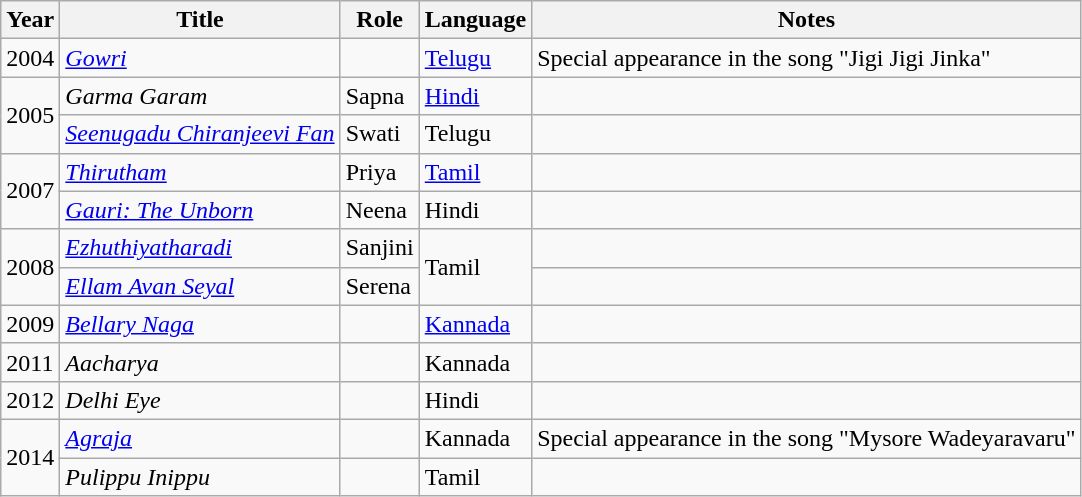<table class="wikitable sortable">
<tr>
<th>Year</th>
<th>Title</th>
<th>Role</th>
<th>Language</th>
<th>Notes</th>
</tr>
<tr>
<td>2004</td>
<td><em><a href='#'>Gowri</a></em></td>
<td></td>
<td><a href='#'>Telugu</a></td>
<td>Special appearance in the song "Jigi Jigi Jinka"</td>
</tr>
<tr>
<td rowspan="2">2005</td>
<td><em>Garma Garam</em></td>
<td>Sapna</td>
<td><a href='#'>Hindi</a></td>
<td></td>
</tr>
<tr>
<td><em><a href='#'>Seenugadu Chiranjeevi Fan</a></em></td>
<td>Swati</td>
<td>Telugu</td>
<td></td>
</tr>
<tr>
<td rowspan="2">2007</td>
<td><em><a href='#'>Thirutham</a></em></td>
<td>Priya</td>
<td><a href='#'>Tamil</a></td>
<td></td>
</tr>
<tr>
<td><em><a href='#'>Gauri: The Unborn</a></em></td>
<td>Neena</td>
<td>Hindi</td>
<td></td>
</tr>
<tr>
<td rowspan="2">2008</td>
<td><em><a href='#'>Ezhuthiyatharadi</a></em></td>
<td>Sanjini</td>
<td rowspan="2">Tamil</td>
<td></td>
</tr>
<tr>
<td><em><a href='#'>Ellam Avan Seyal</a></em></td>
<td>Serena</td>
<td></td>
</tr>
<tr>
<td>2009</td>
<td><em><a href='#'>Bellary Naga</a></em></td>
<td></td>
<td><a href='#'>Kannada</a></td>
<td></td>
</tr>
<tr>
<td>2011</td>
<td><em>Aacharya</em></td>
<td></td>
<td>Kannada</td>
<td></td>
</tr>
<tr>
<td>2012</td>
<td><em>Delhi Eye</em></td>
<td></td>
<td>Hindi</td>
<td></td>
</tr>
<tr>
<td rowspan="2">2014</td>
<td><em><a href='#'>Agraja</a></em></td>
<td></td>
<td>Kannada</td>
<td>Special appearance in the song "Mysore Wadeyaravaru"</td>
</tr>
<tr>
<td><em>Pulippu Inippu</em></td>
<td></td>
<td>Tamil</td>
<td></td>
</tr>
</table>
